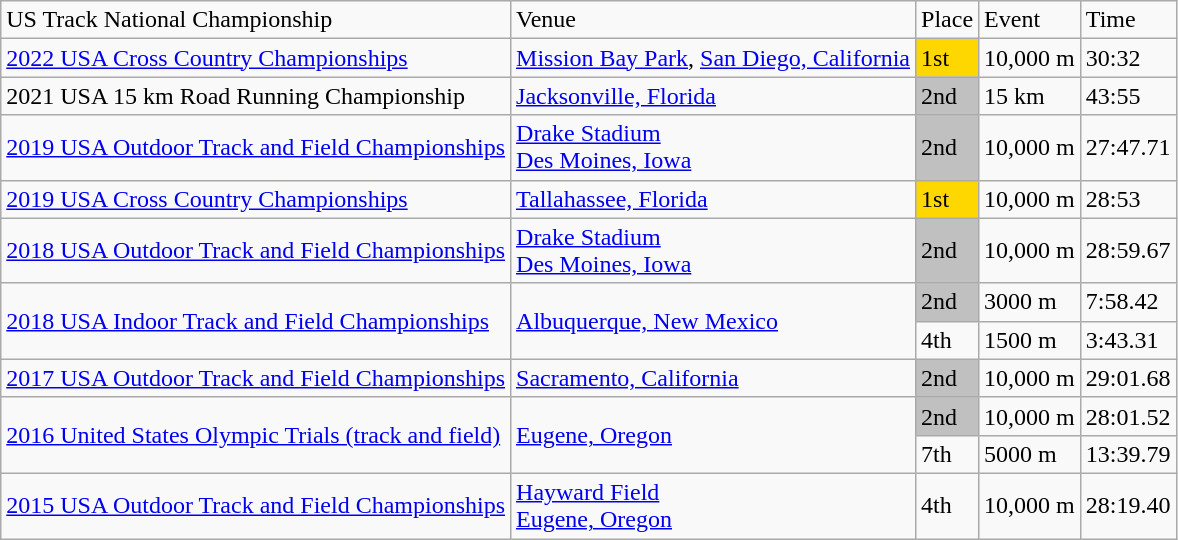<table class="wikitable">
<tr>
<td>US Track National Championship</td>
<td>Venue</td>
<td>Place</td>
<td>Event</td>
<td>Time</td>
</tr>
<tr>
<td><a href='#'>2022 USA Cross Country Championships</a></td>
<td><a href='#'>Mission Bay Park</a>, <a href='#'>San Diego, California</a></td>
<td bgcolor=gold>1st</td>
<td>10,000 m</td>
<td>30:32</td>
</tr>
<tr>
<td>2021 USA 15 km Road Running Championship</td>
<td><a href='#'>Jacksonville, Florida</a></td>
<td bgcolor=silver>2nd</td>
<td>15 km</td>
<td>43:55</td>
</tr>
<tr>
<td><a href='#'>2019 USA Outdoor Track and Field Championships</a></td>
<td><a href='#'>Drake Stadium</a><br><a href='#'>Des Moines, Iowa</a></td>
<td bgcolor=silver>2nd</td>
<td>10,000 m</td>
<td>27:47.71</td>
</tr>
<tr>
<td><a href='#'>2019 USA Cross Country Championships</a></td>
<td><a href='#'>Tallahassee, Florida</a></td>
<td bgcolor=gold>1st</td>
<td>10,000 m</td>
<td>28:53</td>
</tr>
<tr>
<td><a href='#'>2018 USA Outdoor Track and Field Championships</a></td>
<td><a href='#'>Drake Stadium</a><br><a href='#'>Des Moines, Iowa</a></td>
<td bgcolor=silver>2nd</td>
<td>10,000 m</td>
<td>28:59.67</td>
</tr>
<tr>
<td rowspan=2><a href='#'>2018 USA Indoor Track and Field Championships</a></td>
<td rowspan=2><a href='#'>Albuquerque, New Mexico</a></td>
<td bgcolor=silver>2nd</td>
<td>3000 m</td>
<td>7:58.42</td>
</tr>
<tr>
<td>4th</td>
<td>1500 m</td>
<td>3:43.31</td>
</tr>
<tr>
<td><a href='#'>2017 USA Outdoor Track and Field Championships</a></td>
<td><a href='#'>Sacramento, California</a></td>
<td bgcolor=silver>2nd</td>
<td>10,000 m</td>
<td>29:01.68</td>
</tr>
<tr>
<td rowspan=2><a href='#'>2016 United States Olympic Trials (track and field)</a></td>
<td rowspan=2><a href='#'>Eugene, Oregon</a></td>
<td bgcolor=silver>2nd</td>
<td>10,000 m</td>
<td>28:01.52</td>
</tr>
<tr>
<td>7th</td>
<td>5000 m</td>
<td>13:39.79</td>
</tr>
<tr>
<td><a href='#'>2015 USA Outdoor Track and Field Championships</a></td>
<td><a href='#'>Hayward Field</a><br><a href='#'>Eugene, Oregon</a></td>
<td>4th</td>
<td>10,000 m</td>
<td>28:19.40</td>
</tr>
</table>
